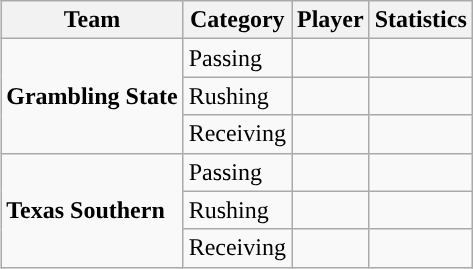<table class="wikitable" style="float: right;">
<tr>
<th>Team</th>
<th>Category</th>
<th>Player</th>
<th>Statistics</th>
</tr>
<tr>
<td rowspan=3><strong>Grambling State</strong></td>
<td>Passing</td>
<td></td>
<td></td>
</tr>
<tr>
<td>Rushing</td>
<td></td>
<td></td>
</tr>
<tr>
<td>Receiving</td>
<td></td>
<td></td>
</tr>
<tr>
<td rowspan=3><strong>Texas Southern</strong></td>
<td>Passing</td>
<td></td>
<td></td>
</tr>
<tr>
<td>Rushing</td>
<td></td>
<td></td>
</tr>
<tr>
<td>Receiving</td>
<td></td>
<td></td>
</tr>
</table>
